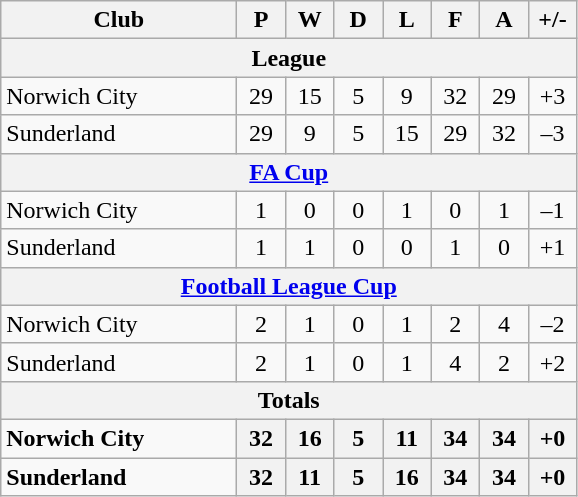<table class="wikitable" border="1">
<tr>
<th width="150">Club</th>
<th width="25">P</th>
<th width="25">W</th>
<th width="25">D</th>
<th width="25">L</th>
<th width="25">F</th>
<th width="25">A</th>
<th width="25">+/-</th>
</tr>
<tr>
<th colspan=8>League</th>
</tr>
<tr>
<td>Norwich City</td>
<td align="center">29</td>
<td align="center">15</td>
<td align="center">5</td>
<td align="center">9</td>
<td align="center">32</td>
<td align="center">29</td>
<td align="center">+3</td>
</tr>
<tr>
<td>Sunderland</td>
<td align="center">29</td>
<td align="center">9</td>
<td align="center">5</td>
<td align="center">15</td>
<td align="center">29</td>
<td align="center">32</td>
<td align="center">–3</td>
</tr>
<tr>
<th colspan=8><a href='#'>FA Cup</a></th>
</tr>
<tr>
<td>Norwich City</td>
<td align="center">1</td>
<td align="center">0</td>
<td align="center">0</td>
<td align="center">1</td>
<td align="center">0</td>
<td align="center">1</td>
<td align="center">–1</td>
</tr>
<tr>
<td>Sunderland</td>
<td align="center">1</td>
<td align="center">1</td>
<td align="center">0</td>
<td align="center">0</td>
<td align="center">1</td>
<td align="center">0</td>
<td align="center">+1</td>
</tr>
<tr>
<th colspan=8><a href='#'>Football League Cup</a></th>
</tr>
<tr>
<td>Norwich City</td>
<td align="center">2</td>
<td align="center">1</td>
<td align="center">0</td>
<td align="center">1</td>
<td align="center">2</td>
<td align="center">4</td>
<td align="center">–2</td>
</tr>
<tr>
<td>Sunderland</td>
<td align="center">2</td>
<td align="center">1</td>
<td align="center">0</td>
<td align="center">1</td>
<td align="center">4</td>
<td align="center">2</td>
<td align="center">+2</td>
</tr>
<tr>
<th colspan=8>Totals</th>
</tr>
<tr>
<td><strong>Norwich City</strong></td>
<th>32</th>
<th>16</th>
<th>5</th>
<th>11</th>
<th>34</th>
<th>34</th>
<th>+0</th>
</tr>
<tr>
<td><strong>Sunderland</strong></td>
<th>32</th>
<th>11</th>
<th>5</th>
<th>16</th>
<th>34</th>
<th>34</th>
<th>+0</th>
</tr>
</table>
